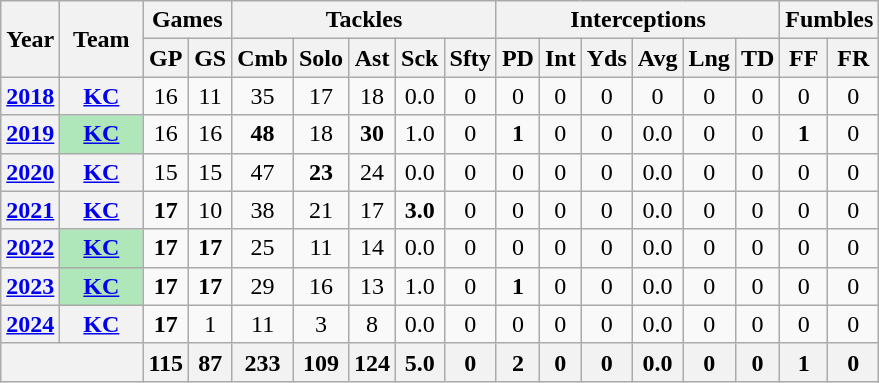<table class="wikitable" style="text-align:center;">
<tr>
<th rowspan="2">Year</th>
<th rowspan="2">Team</th>
<th colspan="2">Games</th>
<th colspan="5">Tackles</th>
<th colspan="6">Interceptions</th>
<th colspan="2">Fumbles</th>
</tr>
<tr>
<th>GP</th>
<th>GS</th>
<th>Cmb</th>
<th>Solo</th>
<th>Ast</th>
<th>Sck</th>
<th>Sfty</th>
<th>PD</th>
<th>Int</th>
<th>Yds</th>
<th>Avg</th>
<th>Lng</th>
<th>TD</th>
<th>FF</th>
<th>FR</th>
</tr>
<tr>
<th><a href='#'>2018</a></th>
<th><a href='#'>KC</a></th>
<td>16</td>
<td>11</td>
<td>35</td>
<td>17</td>
<td>18</td>
<td>0.0</td>
<td>0</td>
<td>0</td>
<td>0</td>
<td>0</td>
<td>0</td>
<td>0</td>
<td>0</td>
<td>0</td>
<td>0</td>
</tr>
<tr>
<th><a href='#'>2019</a></th>
<th style="background:#afe6ba; width:3em;"><a href='#'>KC</a></th>
<td>16</td>
<td>16</td>
<td><strong>48</strong></td>
<td>18</td>
<td><strong>30</strong></td>
<td>1.0</td>
<td>0</td>
<td><strong>1</strong></td>
<td>0</td>
<td>0</td>
<td>0.0</td>
<td>0</td>
<td>0</td>
<td><strong>1</strong></td>
<td>0</td>
</tr>
<tr>
<th><a href='#'>2020</a></th>
<th><a href='#'>KC</a></th>
<td>15</td>
<td>15</td>
<td>47</td>
<td><strong>23</strong></td>
<td>24</td>
<td>0.0</td>
<td>0</td>
<td>0</td>
<td>0</td>
<td>0</td>
<td>0.0</td>
<td>0</td>
<td>0</td>
<td>0</td>
<td>0</td>
</tr>
<tr>
<th><a href='#'>2021</a></th>
<th><a href='#'>KC</a></th>
<td><strong>17</strong></td>
<td>10</td>
<td>38</td>
<td>21</td>
<td>17</td>
<td><strong>3.0</strong></td>
<td>0</td>
<td>0</td>
<td>0</td>
<td>0</td>
<td>0.0</td>
<td>0</td>
<td>0</td>
<td>0</td>
<td>0</td>
</tr>
<tr>
<th><a href='#'>2022</a></th>
<th style="background:#afe6ba; width:3em;"><a href='#'>KC</a></th>
<td><strong>17</strong></td>
<td><strong>17</strong></td>
<td>25</td>
<td>11</td>
<td>14</td>
<td>0.0</td>
<td>0</td>
<td>0</td>
<td>0</td>
<td>0</td>
<td>0.0</td>
<td>0</td>
<td>0</td>
<td>0</td>
<td>0</td>
</tr>
<tr>
<th><a href='#'>2023</a></th>
<th style="background:#afe6ba; width:3em;"><a href='#'>KC</a></th>
<td><strong>17</strong></td>
<td><strong>17</strong></td>
<td>29</td>
<td>16</td>
<td>13</td>
<td>1.0</td>
<td>0</td>
<td><strong>1</strong></td>
<td>0</td>
<td>0</td>
<td>0.0</td>
<td>0</td>
<td>0</td>
<td>0</td>
<td>0</td>
</tr>
<tr>
<th><a href='#'>2024</a></th>
<th><a href='#'>KC</a></th>
<td><strong>17</strong></td>
<td>1</td>
<td>11</td>
<td>3</td>
<td>8</td>
<td>0.0</td>
<td>0</td>
<td>0</td>
<td>0</td>
<td>0</td>
<td>0.0</td>
<td>0</td>
<td>0</td>
<td>0</td>
<td>0</td>
</tr>
<tr>
<th colspan="2"></th>
<th>115</th>
<th>87</th>
<th>233</th>
<th>109</th>
<th>124</th>
<th>5.0</th>
<th>0</th>
<th>2</th>
<th>0</th>
<th>0</th>
<th>0.0</th>
<th>0</th>
<th>0</th>
<th>1</th>
<th>0</th>
</tr>
</table>
